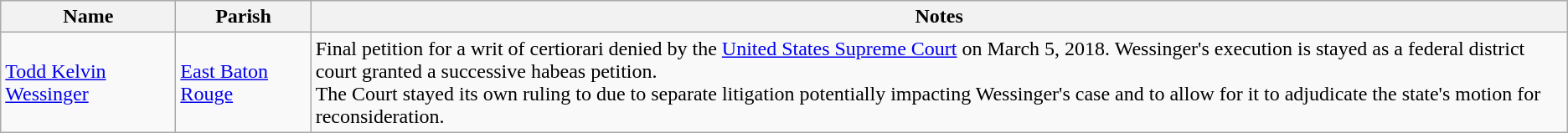<table class="wikitable sortable">
<tr>
<th>Name</th>
<th>Parish</th>
<th>Notes</th>
</tr>
<tr>
<td><a href='#'>Todd Kelvin Wessinger</a></td>
<td><a href='#'>East Baton Rouge</a></td>
<td>Final petition for a writ of certiorari denied by the <a href='#'>United States Supreme Court</a> on March 5, 2018. Wessinger's execution is stayed as a federal district court granted a successive habeas petition. <br>The Court stayed its own ruling to due to separate litigation potentially impacting Wessinger's case and to allow for it to adjudicate the state's motion for reconsideration.</td>
</tr>
</table>
